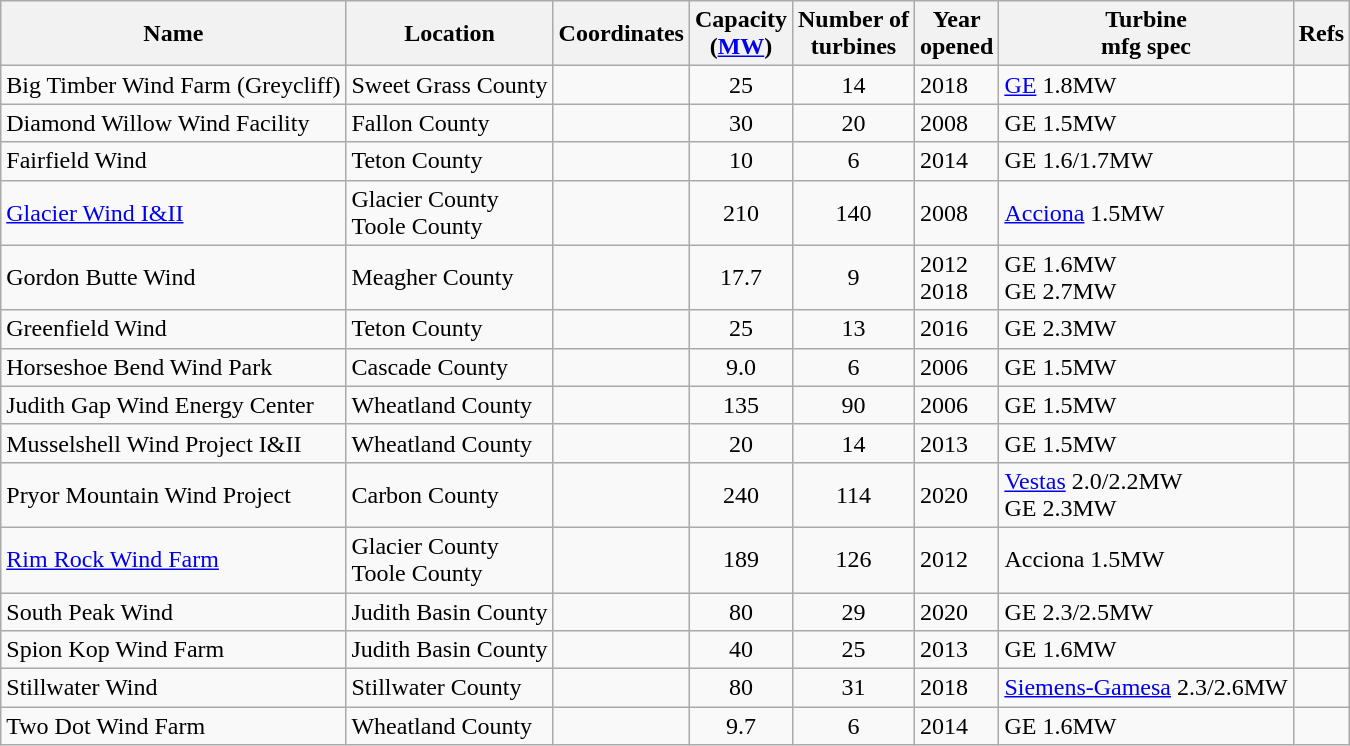<table class="wikitable sortable">
<tr>
<th>Name</th>
<th>Location</th>
<th>Coordinates</th>
<th>Capacity<br>(<a href='#'>MW</a>)</th>
<th>Number of<br>turbines</th>
<th>Year<br>opened</th>
<th>Turbine<br>mfg spec</th>
<th>Refs</th>
</tr>
<tr>
<td>Big Timber Wind Farm (Greycliff)</td>
<td>Sweet Grass County</td>
<td></td>
<td align="center">25</td>
<td align="center">14</td>
<td>2018</td>
<td><a href='#'>GE</a> 1.8MW</td>
<td></td>
</tr>
<tr>
<td>Diamond Willow Wind Facility</td>
<td>Fallon County</td>
<td></td>
<td align="center">30</td>
<td align="center">20</td>
<td>2008</td>
<td>GE 1.5MW</td>
<td></td>
</tr>
<tr>
<td>Fairfield Wind</td>
<td>Teton County</td>
<td></td>
<td align="center">10</td>
<td align="center">6</td>
<td>2014</td>
<td>GE 1.6/1.7MW</td>
<td></td>
</tr>
<tr>
<td><a href='#'>Glacier Wind I&II</a></td>
<td>Glacier County<br>Toole County</td>
<td></td>
<td align="center">210</td>
<td align="center">140</td>
<td>2008</td>
<td><a href='#'>Acciona</a> 1.5MW</td>
<td></td>
</tr>
<tr>
<td>Gordon Butte Wind</td>
<td>Meagher County</td>
<td></td>
<td align="center">17.7</td>
<td align="center">9</td>
<td>2012<br>2018</td>
<td>GE 1.6MW<br>GE 2.7MW</td>
<td></td>
</tr>
<tr>
<td>Greenfield Wind</td>
<td>Teton County</td>
<td></td>
<td align="center">25</td>
<td align="center">13</td>
<td>2016</td>
<td>GE 2.3MW</td>
<td></td>
</tr>
<tr>
<td>Horseshoe Bend Wind Park</td>
<td>Cascade County</td>
<td></td>
<td align="center">9.0</td>
<td align="center">6</td>
<td>2006</td>
<td>GE 1.5MW</td>
<td></td>
</tr>
<tr>
<td>Judith Gap Wind Energy Center</td>
<td>Wheatland County</td>
<td></td>
<td align="center">135</td>
<td align="center">90</td>
<td>2006</td>
<td>GE 1.5MW</td>
<td></td>
</tr>
<tr>
<td>Musselshell Wind Project I&II</td>
<td>Wheatland County</td>
<td></td>
<td align="center">20</td>
<td align="center">14</td>
<td>2013</td>
<td>GE 1.5MW</td>
<td></td>
</tr>
<tr>
<td>Pryor Mountain Wind Project</td>
<td>Carbon County</td>
<td></td>
<td align="center">240</td>
<td align="center">114</td>
<td>2020</td>
<td><a href='#'>Vestas</a> 2.0/2.2MW<br>GE 2.3MW</td>
<td></td>
</tr>
<tr>
<td><a href='#'>Rim Rock Wind Farm</a></td>
<td>Glacier County<br>Toole County</td>
<td></td>
<td align="center">189</td>
<td align="center">126</td>
<td>2012</td>
<td>Acciona 1.5MW</td>
<td></td>
</tr>
<tr>
<td>South Peak Wind</td>
<td>Judith Basin County</td>
<td></td>
<td align="center">80</td>
<td align="center">29</td>
<td>2020</td>
<td>GE 2.3/2.5MW</td>
<td></td>
</tr>
<tr>
<td>Spion Kop Wind Farm</td>
<td>Judith Basin County</td>
<td></td>
<td align="center">40</td>
<td align="center">25</td>
<td>2013</td>
<td>GE 1.6MW</td>
<td></td>
</tr>
<tr>
<td>Stillwater Wind</td>
<td>Stillwater County</td>
<td></td>
<td align="center">80</td>
<td align="center">31</td>
<td>2018</td>
<td><a href='#'>Siemens-Gamesa</a> 2.3/2.6MW</td>
<td></td>
</tr>
<tr>
<td>Two Dot Wind Farm</td>
<td>Wheatland County</td>
<td></td>
<td align="center">9.7</td>
<td align="center">6</td>
<td>2014</td>
<td>GE 1.6MW</td>
<td></td>
</tr>
</table>
